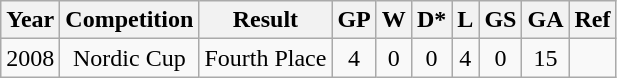<table class="wikitable" style="text-align: center;">
<tr>
<th>Year</th>
<th>Competition</th>
<th>Result</th>
<th>GP</th>
<th>W</th>
<th>D*</th>
<th>L</th>
<th>GS</th>
<th>GA</th>
<th>Ref</th>
</tr>
<tr>
<td> 2008</td>
<td>Nordic Cup</td>
<td>Fourth Place</td>
<td>4</td>
<td>0</td>
<td>0</td>
<td>4</td>
<td>0</td>
<td>15</td>
<td></td>
</tr>
</table>
